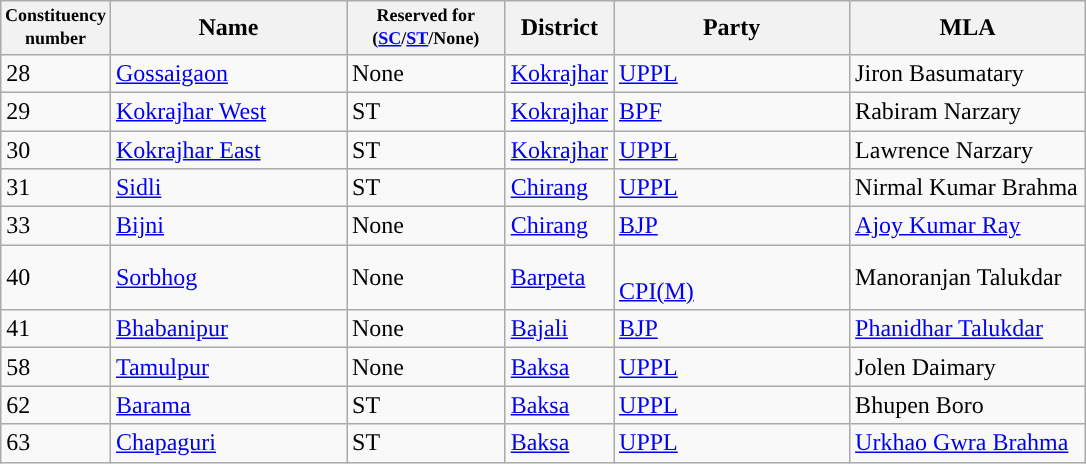<table class="wikitable sortable">
<tr>
<th width="50px" style="font-size:75%">Constituency number</th>
<th width="150px">Name</th>
<th width="100px" style="font-size:75%">Reserved for (<a href='#'>SC</a>/<a href='#'>ST</a>/None)</th>
<th>District</th>
<th width="150px">Party</th>
<th width="150px">MLA</th>
</tr>
<tr>
<td>28</td>
<td><a href='#'>Gossaigaon</a></td>
<td>None</td>
<td><a href='#'>Kokrajhar</a></td>
<td><a href='#'>UPPL</a></td>
<td>Jiron Basumatary</td>
</tr>
<tr>
<td>29</td>
<td><a href='#'>Kokrajhar West</a></td>
<td>ST</td>
<td><a href='#'>Kokrajhar</a></td>
<td><a href='#'>BPF</a></td>
<td>Rabiram Narzary</td>
</tr>
<tr>
<td>30</td>
<td><a href='#'>Kokrajhar East</a></td>
<td>ST</td>
<td><a href='#'>Kokrajhar</a></td>
<td><a href='#'>UPPL</a></td>
<td>Lawrence Narzary</td>
</tr>
<tr>
<td>31</td>
<td><a href='#'>Sidli</a></td>
<td>ST</td>
<td><a href='#'>Chirang</a></td>
<td><a href='#'>UPPL</a></td>
<td>Nirmal Kumar Brahma</td>
</tr>
<tr>
<td>33</td>
<td><a href='#'>Bijni</a></td>
<td>None</td>
<td><a href='#'>Chirang</a></td>
<td><a href='#'>BJP</a></td>
<td><a href='#'>Ajoy Kumar Ray</a></td>
</tr>
<tr>
<td>40</td>
<td><a href='#'>Sorbhog</a></td>
<td>None</td>
<td><a href='#'>Barpeta</a></td>
<td><br><a href='#'>CPI(M)</a></td>
<td>Manoranjan Talukdar</td>
</tr>
<tr>
<td>41</td>
<td><a href='#'>Bhabanipur</a></td>
<td>None</td>
<td><a href='#'>Bajali</a></td>
<td><a href='#'>BJP</a></td>
<td><a href='#'>Phanidhar Talukdar</a></td>
</tr>
<tr>
<td>58</td>
<td><a href='#'>Tamulpur</a></td>
<td>None</td>
<td><a href='#'>Baksa</a></td>
<td><a href='#'>UPPL</a></td>
<td>Jolen Daimary</td>
</tr>
<tr>
<td>62</td>
<td><a href='#'>Barama</a></td>
<td>ST</td>
<td><a href='#'>Baksa</a></td>
<td><a href='#'>UPPL</a></td>
<td>Bhupen Boro</td>
</tr>
<tr>
<td>63</td>
<td><a href='#'>Chapaguri</a></td>
<td>ST</td>
<td><a href='#'>Baksa</a></td>
<td><a href='#'>UPPL</a></td>
<td><a href='#'>Urkhao Gwra Brahma</a></td>
</tr>
</table>
